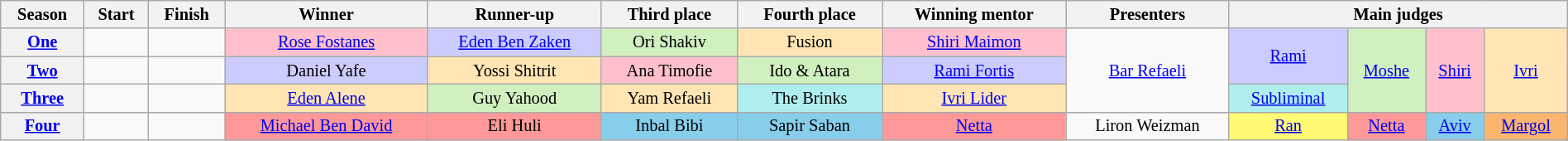<table class="wikitable" style="text-align:center; font-size:85%; line-height:16px;" width="100%">
<tr>
<th scope="col">Season</th>
<th scope="col">Start</th>
<th scope="col">Finish</th>
<th scope="col">Winner</th>
<th scope="col">Runner-up</th>
<th scope="col">Third place</th>
<th scope="col">Fourth place</th>
<th scope="col">Winning mentor</th>
<th scope="col">Presenters</th>
<th colspan="5" scope="col">Main judges</th>
</tr>
<tr>
<th scope="row"><a href='#'>One</a></th>
<td></td>
<td></td>
<td style="background:pink;"><a href='#'>Rose Fostanes</a></td>
<td style="background:#ccf;"><a href='#'>Eden Ben Zaken</a></td>
<td style="background:#d0f0c0;">Ori Shakiv</td>
<td style="background:#ffe5b4;">Fusion</td>
<td style="background:pink;"><a href='#'>Shiri Maimon</a></td>
<td rowspan="3"><a href='#'>Bar Refaeli</a></td>
<td colspan="2" rowspan="2" style="background:#ccf"><a href='#'>Rami</a></td>
<td rowspan="3" style="background:#d0f0c0"><a href='#'>Moshe</a></td>
<td rowspan="3" style="background:pink"><a href='#'>Shiri</a></td>
<td rowspan="3" style="background:#ffe5b4"><a href='#'>Ivri</a></td>
</tr>
<tr>
<th scope="row"><a href='#'>Two</a></th>
<td></td>
<td></td>
<td style="background:#ccf;">Daniel Yafe</td>
<td style="background:#ffe5b4;">Yossi Shitrit</td>
<td style="background:pink;">Ana Timofie</td>
<td style="background:#d0f0c0;">Ido & Atara</td>
<td style="background:#ccf;"><a href='#'>Rami Fortis</a></td>
</tr>
<tr>
<th scope="row"><a href='#'>Three</a></th>
<td></td>
<td></td>
<td style="background:#Ffe5b4;"><a href='#'>Eden Alene</a></td>
<td style="background:#D0f0c0;">Guy Yahood</td>
<td style="background:#Ffe5b4;">Yam Refaeli</td>
<td style="background:#afeeee;">The Brinks</td>
<td style="background:#Ffe5b4;"><a href='#'>Ivri Lider</a></td>
<td colspan="2" rowspan="1" style="background:#afeeee"><a href='#'>Subliminal</a></td>
</tr>
<tr>
<th scope"row"><a href='#'>Four</a></th>
<td></td>
<td></td>
<td rowspan="1" style="background:#ff9999;"><a href='#'>Michael Ben David</a></td>
<td rowspan="1" style="background:#ff9999;">Eli Huli</td>
<td rowspan="1" style="background:#87ceeb;">Inbal Bibi</td>
<td rowspan="1" style="background:#87ceeb;">Sapir Saban</td>
<td rowspan="1" style="background:#ff9999;"><a href='#'>Netta</a></td>
<td rowspan="1">Liron Weizman</td>
<td colspan="2" rowspan="1" style="background:#fffa73;"><a href='#'>Ran</a></td>
<td rowspan="1" style="background:#ff9999;"><a href='#'>Netta</a></td>
<td rowspan="1" style="background:#87ceeb;"><a href='#'>Aviv</a></td>
<td rowspan="1" style="background:#fbb56e;"> <a href='#'>Margol</a></td>
</tr>
</table>
